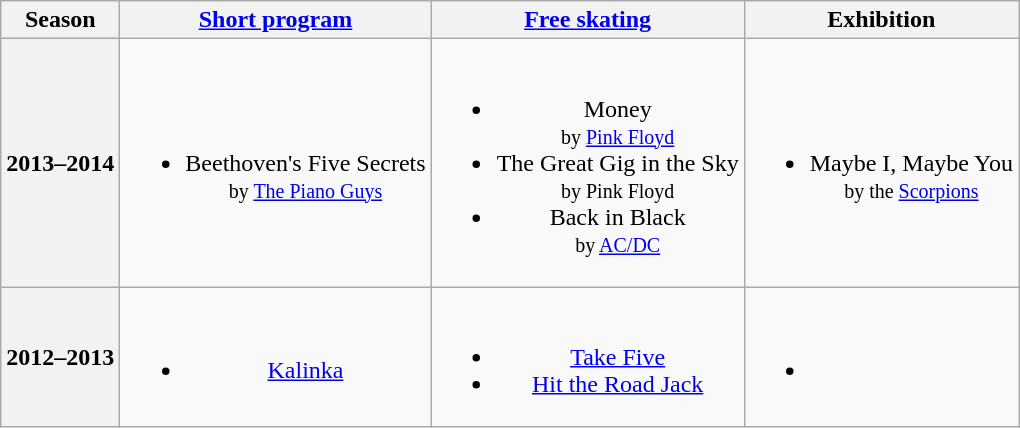<table class=wikitable style=text-align:center>
<tr>
<th>Season</th>
<th><a href='#'>Short program</a></th>
<th><a href='#'>Free skating</a></th>
<th>Exhibition</th>
</tr>
<tr>
<th>2013–2014 <br> </th>
<td><br><ul><li>Beethoven's Five Secrets <br><small> by <a href='#'>The Piano Guys</a> </small></li></ul></td>
<td><br><ul><li>Money <br><small> by <a href='#'>Pink Floyd</a> </small></li><li>The Great Gig in the Sky <br><small> by Pink Floyd </small></li><li>Back in Black <br><small> by <a href='#'>AC/DC</a> </small></li></ul></td>
<td><br><ul><li>Maybe I, Maybe You <br><small> by the <a href='#'>Scorpions</a> </small></li></ul></td>
</tr>
<tr>
<th>2012–2013 <br> </th>
<td><br><ul><li><a href='#'>Kalinka</a></li></ul></td>
<td><br><ul><li><a href='#'>Take Five</a></li><li><a href='#'>Hit the Road Jack</a></li></ul></td>
<td><br><ul><li></li></ul></td>
</tr>
</table>
